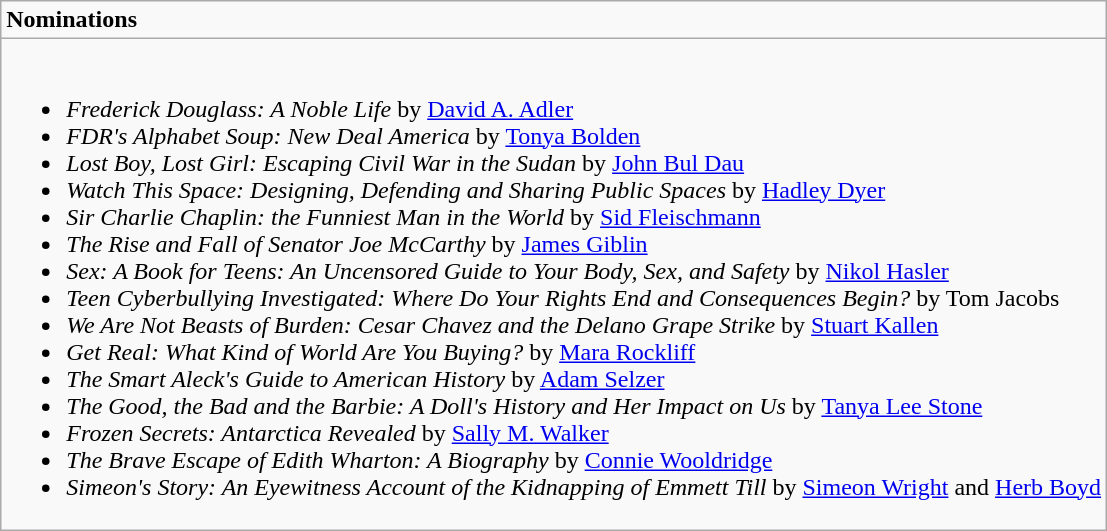<table role="Nominations" class="wikitable mw-collapsible mw-collapsed">
<tr>
<td><strong>Nominations</strong></td>
</tr>
<tr>
<td><br><ul><li><em>Frederick Douglass: A Noble Life</em> by <a href='#'>David A. Adler</a></li><li><em>FDR's Alphabet Soup: New Deal America</em> by <a href='#'>Tonya Bolden</a></li><li><em>Lost Boy, Lost Girl: Escaping Civil War in the Sudan</em> by <a href='#'>John Bul Dau</a></li><li><em>Watch This Space: Designing, Defending and Sharing Public Spaces</em> by <a href='#'>Hadley Dyer</a></li><li><em>Sir Charlie Chaplin: the Funniest Man in the World</em> by <a href='#'>Sid Fleischmann</a></li><li><em>The Rise and Fall of Senator Joe McCarthy</em> by <a href='#'>James Giblin</a></li><li><em>Sex: A Book for Teens: An Uncensored Guide to Your Body, Sex, and Safety</em> by <a href='#'>Nikol Hasler</a></li><li><em>Teen Cyberbullying Investigated: Where Do Your Rights End and Consequences Begin?</em> by Tom Jacobs</li><li><em>We Are Not Beasts of Burden: Cesar Chavez and the Delano Grape Strike</em> by <a href='#'>Stuart Kallen</a></li><li><em>Get Real: What Kind of World Are You Buying?</em> by <a href='#'>Mara Rockliff</a></li><li><em>The Smart Aleck's Guide to American History</em> by <a href='#'>Adam Selzer</a></li><li><em>The Good, the Bad and the Barbie: A Doll's History and Her Impact on Us</em> by <a href='#'>Tanya Lee Stone</a></li><li><em>Frozen Secrets: Antarctica Revealed</em> by <a href='#'>Sally M. Walker</a></li><li><em>The Brave Escape of Edith Wharton: A Biography</em> by <a href='#'>Connie Wooldridge</a></li><li><em>Simeon's Story: An Eyewitness Account of the Kidnapping of Emmett Till</em> by <a href='#'>Simeon Wright</a> and <a href='#'>Herb Boyd</a></li></ul></td>
</tr>
</table>
